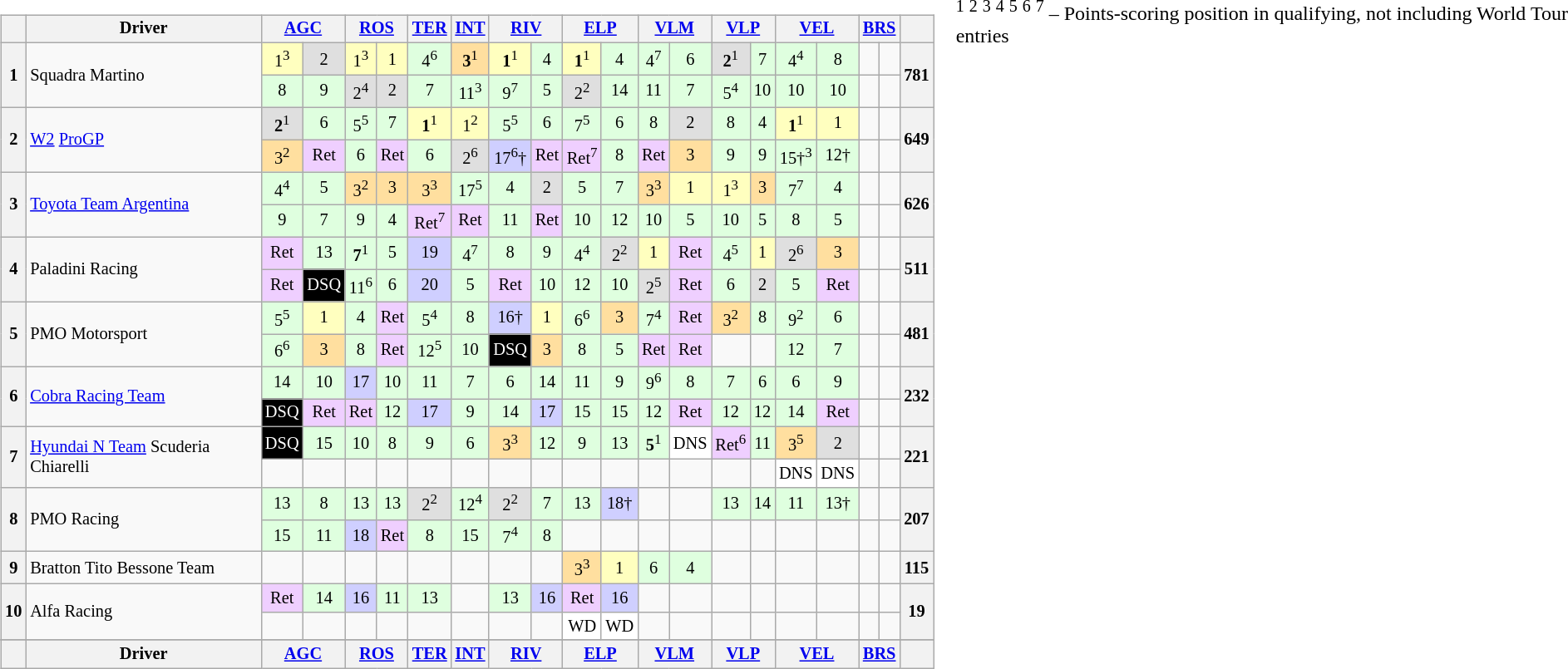<table>
<tr>
<td valign=top><br><table class="wikitable" align="left" style="font-size: 85%; text-align: center;" |>
<tr valign="top">
<th valign=middle></th>
<th valign=middle>Driver</th>
<th colspan="2"><a href='#'>AGC</a><br></th>
<th colspan="2"><a href='#'>ROS</a><br></th>
<th colspan="1"><a href='#'>TER</a><br></th>
<th colspan="1"><a href='#'>INT</a><br></th>
<th colspan="2"><a href='#'>RIV</a><br></th>
<th colspan="2"><a href='#'>ELP</a><br></th>
<th colspan="2"><a href='#'>VLM</a><br></th>
<th colspan="2"><a href='#'>VLP</a><br></th>
<th colspan="2"><a href='#'>VEL</a><br></th>
<th colspan="2"><a href='#'>BRS</a><br></th>
<th valign="middle">  </th>
</tr>
<tr>
<th rowspan=2>1</th>
<td rowspan=2 align="left"> Squadra Martino</td>
<td style="background:#ffffbf;">1<sup>3</sup></td>
<td style="background:#dfdfdf;">2</td>
<td style="background:#ffffbf;">1<sup>3</sup></td>
<td style="background:#ffffbf;">1</td>
<td style="background:#dfffdf;">4<sup>6</sup></td>
<td style="background:#ffdf9f;"><strong>3</strong><sup>1</sup></td>
<td style="background:#ffffbf;"><strong>1</strong><sup>1</sup></td>
<td style="background:#dfffdf;">4</td>
<td style="background:#ffffbf;"><strong>1</strong><sup>1</sup></td>
<td style="background:#dfffdf;">4</td>
<td style="background:#dfffdf;">4<sup>7</sup></td>
<td style="background:#dfffdf;">6</td>
<td style="background:#dfdfdf;"><strong>2</strong><sup>1</sup></td>
<td style="background:#dfffdf;">7</td>
<td style="background:#dfffdf;">4<sup>4</sup></td>
<td style="background:#dfffdf;">8</td>
<td></td>
<td></td>
<th rowspan=2>781</th>
</tr>
<tr>
<td style="background:#dfffdf;">8</td>
<td style="background:#dfffdf;">9</td>
<td style="background:#dfdfdf;">2<sup>4</sup></td>
<td style="background:#dfdfdf;">2</td>
<td style="background:#dfffdf;">7</td>
<td style="background:#dfffdf;">11<sup>3</sup></td>
<td style="background:#dfffdf;">9<sup>7</sup></td>
<td style="background:#dfffdf;">5</td>
<td style="background:#dfdfdf;">2<sup>2</sup></td>
<td style="background:#dfffdf;">14</td>
<td style="background:#dfffdf;">11</td>
<td style="background:#dfffdf;">7</td>
<td style="background:#dfffdf;">5<sup>4</sup></td>
<td style="background:#dfffdf;">10</td>
<td style="background:#dfffdf;">10</td>
<td style="background:#dfffdf;">10</td>
<td></td>
<td></td>
</tr>
<tr>
<th rowspan=2>2</th>
<td rowspan=2 align="left"> <a href='#'>W2</a> <a href='#'>ProGP</a></td>
<td style="background:#dfdfdf;"><strong>2</strong><sup>1</sup></td>
<td style="background:#dfffdf;">6</td>
<td style="background:#dfffdf;">5<sup>5</sup></td>
<td style="background:#dfffdf;">7</td>
<td style="background:#ffffbf;"><strong>1</strong><sup>1</sup></td>
<td style="background:#ffffbf;">1<sup>2</sup></td>
<td style="background:#dfffdf;">5<sup>5</sup></td>
<td style="background:#dfffdf;">6</td>
<td style="background:#dfffdf;">7<sup>5</sup></td>
<td style="background:#dfffdf;">6</td>
<td style="background:#dfffdf;">8</td>
<td style="background:#dfdfdf;">2</td>
<td style="background:#dfffdf;">8</td>
<td style="background:#dfffdf;">4</td>
<td style="background:#ffffbf;"><strong>1</strong><sup>1</sup></td>
<td style="background:#ffffbf;">1</td>
<td></td>
<td></td>
<th rowspan=2>649</th>
</tr>
<tr>
<td style="background:#ffdf9f;">3<sup>2</sup></td>
<td style="background:#efcfff;">Ret</td>
<td style="background:#dfffdf;">6</td>
<td style="background:#efcfff;">Ret</td>
<td style="background:#dfffdf;">6</td>
<td style="background:#dfdfdf;">2<sup>6</sup></td>
<td style="background:#cfcfff;">17<sup>6</sup>†</td>
<td style="background:#efcfff;">Ret</td>
<td style="background:#efcfff;">Ret<sup>7</sup></td>
<td style="background:#dfffdf;">8</td>
<td style="background:#efcfff;">Ret</td>
<td style="background:#ffdf9f;">3</td>
<td style="background:#dfffdf;">9</td>
<td style="background:#dfffdf;">9</td>
<td style="background:#dfffdf;">15†<sup>3</sup></td>
<td style="background:#dfffdf;">12†</td>
<td></td>
<td></td>
</tr>
<tr>
<th rowspan=2>3</th>
<td rowspan=2 align="left"> <a href='#'>Toyota Team Argentina</a></td>
<td style="background:#dfffdf;">4<sup>4</sup></td>
<td style="background:#dfffdf;">5</td>
<td style="background:#ffdf9f;">3<sup>2</sup></td>
<td style="background:#ffdf9f;">3</td>
<td style="background:#ffdf9f;">3<sup>3</sup></td>
<td style="background:#dfffdf;">17<sup>5</sup></td>
<td style="background:#dfffdf;">4</td>
<td style="background:#dfdfdf;">2</td>
<td style="background:#dfffdf;">5</td>
<td style="background:#dfffdf;">7</td>
<td style="background:#ffdf9f;">3<sup>3</sup></td>
<td style="background:#ffffbf;">1</td>
<td style="background:#ffffbf;">1<sup>3</sup></td>
<td style="background:#ffdf9f;">3</td>
<td style="background:#dfffdf;">7<sup>7</sup></td>
<td style="background:#dfffdf;">4</td>
<td></td>
<td></td>
<th rowspan=2>626</th>
</tr>
<tr>
<td style="background:#dfffdf;">9</td>
<td style="background:#dfffdf;">7</td>
<td style="background:#dfffdf;">9</td>
<td style="background:#dfffdf;">4</td>
<td style="background:#efcfff;">Ret<sup>7</sup></td>
<td style="background:#efcfff;">Ret</td>
<td style="background:#dfffdf;">11</td>
<td style="background:#efcfff;">Ret</td>
<td style="background:#dfffdf;">10</td>
<td style="background:#dfffdf;">12</td>
<td style="background:#dfffdf;">10</td>
<td style="background:#dfffdf;">5</td>
<td style="background:#dfffdf;">10</td>
<td style="background:#dfffdf;">5</td>
<td style="background:#dfffdf;">8</td>
<td style="background:#dfffdf;">5</td>
<td></td>
<td></td>
</tr>
<tr>
<th rowspan=2>4</th>
<td rowspan=2 align="left"> Paladini Racing</td>
<td style="background:#efcfff;">Ret</td>
<td style="background:#dfffdf;">13</td>
<td style="background:#dfffdf;"><strong>7</strong><sup>1</sup></td>
<td style="background:#dfffdf;">5</td>
<td style="background:#cfcfff;">19</td>
<td style="background:#dfffdf;">4<sup>7</sup></td>
<td style="background:#dfffdf;">8</td>
<td style="background:#dfffdf;">9</td>
<td style="background:#dfffdf;">4<sup>4</sup></td>
<td style="background:#dfdfdf;">2<sup>2</sup></td>
<td style="background:#ffffbf;">1</td>
<td style="background:#efcfff;">Ret</td>
<td style="background:#dfffdf;">4<sup>5</sup></td>
<td style="background:#ffffbf;">1</td>
<td style="background:#dfdfdf;">2<sup>6</sup></td>
<td style="background:#ffdf9f;">3</td>
<td></td>
<td></td>
<th rowspan=2>511</th>
</tr>
<tr>
<td style="background:#efcfff;">Ret</td>
<td style="background:#000000;color:white">DSQ</td>
<td style="background:#dfffdf;">11<sup>6</sup></td>
<td style="background:#dfffdf;">6</td>
<td style="background:#cfcfff;">20</td>
<td style="background:#dfffdf;">5</td>
<td style="background:#efcfff;">Ret</td>
<td style="background:#dfffdf;">10</td>
<td style="background:#dfffdf;">12</td>
<td style="background:#dfffdf;">10</td>
<td style="background:#dfdfdf;">2<sup>5</sup></td>
<td style="background:#efcfff;">Ret</td>
<td style="background:#dfffdf;">6</td>
<td style="background:#dfdfdf;">2</td>
<td style="background:#dfffdf;">5</td>
<td style="background:#efcfff;">Ret</td>
<td></td>
<td></td>
</tr>
<tr>
<th rowspan=2>5</th>
<td rowspan=2 align="left"> PMO Motorsport</td>
<td style="background:#dfffdf;">5<sup>5</sup></td>
<td style="background:#ffffbf;">1</td>
<td style="background:#dfffdf;">4</td>
<td style="background:#efcfff;">Ret</td>
<td style="background:#dfffdf;">5<sup>4</sup></td>
<td style="background:#dfffdf;">8</td>
<td style="background:#cfcfff;">16†</td>
<td style="background:#ffffbf;">1</td>
<td style="background:#dfffdf;">6<sup>6</sup></td>
<td style="background:#ffdf9f;">3</td>
<td style="background:#dfffdf;">7<sup>4</sup></td>
<td style="background:#efcfff;">Ret</td>
<td style="background:#ffdf9f;">3<sup>2</sup></td>
<td style="background:#dfffdf;">8</td>
<td style="background:#dfffdf;">9<sup>2</sup></td>
<td style="background:#dfffdf;">6</td>
<td></td>
<td></td>
<th rowspan=2>481</th>
</tr>
<tr>
<td style="background:#dfffdf;">6<sup>6</sup></td>
<td style="background:#ffdf9f;">3</td>
<td style="background:#dfffdf;">8</td>
<td style="background:#efcfff;">Ret</td>
<td style="background:#dfffdf;">12<sup>5</sup></td>
<td style="background:#dfffdf;">10</td>
<td style="background:#000000;color:white">DSQ</td>
<td style="background:#ffdf9f;">3</td>
<td style="background:#dfffdf;">8</td>
<td style="background:#dfffdf;">5</td>
<td style="background:#efcfff;">Ret</td>
<td style="background:#efcfff;">Ret</td>
<td></td>
<td></td>
<td style="background:#dfffdf;">12</td>
<td style="background:#dfffdf;">7</td>
<td></td>
<td></td>
</tr>
<tr>
<th rowspan=2>6</th>
<td rowspan=2 align="left"> <a href='#'>Cobra Racing Team</a></td>
<td style="background:#dfffdf;">14</td>
<td style="background:#dfffdf;">10</td>
<td style="background:#cfcfff;">17</td>
<td style="background:#dfffdf;">10</td>
<td style="background:#dfffdf;">11</td>
<td style="background:#dfffdf;">7</td>
<td style="background:#dfffdf;">6</td>
<td style="background:#dfffdf;">14</td>
<td style="background:#dfffdf;">11</td>
<td style="background:#dfffdf;">9</td>
<td style="background:#dfffdf;">9<sup>6</sup></td>
<td style="background:#dfffdf;">8</td>
<td style="background:#dfffdf;">7</td>
<td style="background:#dfffdf;">6</td>
<td style="background:#dfffdf;">6</td>
<td style="background:#dfffdf;">9</td>
<td></td>
<td></td>
<th rowspan=2>232</th>
</tr>
<tr>
<td style="background:#000000;color:white">DSQ</td>
<td style="background:#efcfff;">Ret</td>
<td style="background:#efcfff;">Ret</td>
<td style="background:#dfffdf;">12</td>
<td style="background:#cfcfff;">17</td>
<td style="background:#dfffdf;">9</td>
<td style="background:#dfffdf;">14</td>
<td style="background:#cfcfff;">17</td>
<td style="background:#dfffdf;">15</td>
<td style="background:#dfffdf;">15</td>
<td style="background:#dfffdf;">12</td>
<td style="background:#efcfff;">Ret</td>
<td style="background:#dfffdf;">12</td>
<td style="background:#dfffdf;">12</td>
<td style="background:#dfffdf;">14</td>
<td style="background:#efcfff;">Ret</td>
<td></td>
<td></td>
</tr>
<tr>
<th rowspan=2>7</th>
<td rowspan=2 align="left"> <a href='#'>Hyundai N Team</a> Scuderia Chiarelli</td>
<td style="background:#000000;color:white">DSQ</td>
<td style="background:#dfffdf;">15</td>
<td style="background:#dfffdf;">10</td>
<td style="background:#dfffdf;">8</td>
<td style="background:#dfffdf;">9</td>
<td style="background:#dfffdf;">6</td>
<td style="background:#ffdf9f;">3<sup>3</sup></td>
<td style="background:#dfffdf;">12</td>
<td style="background:#dfffdf;">9</td>
<td style="background:#dfffdf;">13</td>
<td style="background:#dfffdf;"><strong>5</strong><sup>1</sup></td>
<td style="background:#ffffff;">DNS</td>
<td style="background:#efcfff;">Ret<sup>6</sup></td>
<td style="background:#dfffdf;">11</td>
<td style="background:#ffdf9f;">3<sup>5</sup></td>
<td style="background:#dfdfdf;">2</td>
<td></td>
<td></td>
<th rowspan=2>221</th>
</tr>
<tr>
<td></td>
<td></td>
<td></td>
<td></td>
<td></td>
<td></td>
<td></td>
<td></td>
<td></td>
<td></td>
<td></td>
<td></td>
<td></td>
<td></td>
<td style="background:#ffffff;">DNS</td>
<td style="background:#ffffff;">DNS</td>
<td></td>
<td></td>
</tr>
<tr>
<th rowspan=2>8</th>
<td rowspan=2 align="left"> PMO Racing</td>
<td style="background:#dfffdf;">13</td>
<td style="background:#dfffdf;">8</td>
<td style="background:#dfffdf;">13</td>
<td style="background:#dfffdf;">13</td>
<td style="background:#dfdfdf;">2<sup>2</sup></td>
<td style="background:#dfffdf;">12<sup>4</sup></td>
<td style="background:#dfdfdf;">2<sup>2</sup></td>
<td style="background:#dfffdf;">7</td>
<td style="background:#dfffdf;">13</td>
<td style="background:#cfcfff;">18†</td>
<td></td>
<td></td>
<td style="background:#dfffdf;">13</td>
<td style="background:#dfffdf;">14</td>
<td style="background:#dfffdf;">11</td>
<td style="background:#dfffdf;">13†</td>
<td></td>
<td></td>
<th rowspan=2>207</th>
</tr>
<tr>
<td style="background:#dfffdf;">15</td>
<td style="background:#dfffdf;">11</td>
<td style="background:#cfcfff;">18</td>
<td style="background:#efcfff;">Ret</td>
<td style="background:#dfffdf;">8</td>
<td style="background:#dfffdf;">15</td>
<td style="background:#dfffdf;">7<sup>4</sup></td>
<td style="background:#dfffdf;">8</td>
<td></td>
<td></td>
<td></td>
<td></td>
<td></td>
<td></td>
<td></td>
<td></td>
<td></td>
<td></td>
</tr>
<tr>
<th>9</th>
<td align="left"> Bratton Tito Bessone Team</td>
<td></td>
<td></td>
<td></td>
<td></td>
<td></td>
<td></td>
<td></td>
<td></td>
<td style="background:#ffdf9f;">3<sup>3</sup></td>
<td style="background:#ffffbf;">1</td>
<td style="background:#dfffdf;">6</td>
<td style="background:#dfffdf;">4</td>
<td></td>
<td></td>
<td></td>
<td></td>
<td></td>
<td></td>
<th>115</th>
</tr>
<tr>
<th rowspan=2>10</th>
<td rowspan=2 align="left"> Alfa Racing</td>
<td style="background:#efcfff;">Ret</td>
<td style="background:#dfffdf;">14</td>
<td style="background:#cfcfff;">16</td>
<td style="background:#dfffdf;">11</td>
<td style="background:#dfffdf;">13</td>
<td></td>
<td style="background:#dfffdf;">13</td>
<td style="background:#cfcfff;">16</td>
<td style="background:#efcfff;">Ret</td>
<td style="background:#cfcfff;">16</td>
<td></td>
<td></td>
<td></td>
<td></td>
<td></td>
<td></td>
<td></td>
<td></td>
<th rowspan=2>19</th>
</tr>
<tr>
<td></td>
<td></td>
<td></td>
<td></td>
<td></td>
<td></td>
<td></td>
<td></td>
<td style="background:#ffffff;">WD</td>
<td style="background:#ffffff;">WD</td>
<td></td>
<td></td>
<td></td>
<td></td>
<td></td>
<td></td>
<td></td>
<td></td>
</tr>
<tr>
</tr>
<tr valign="top">
<th valign=middle></th>
<th valign=middle>Driver</th>
<th colspan="2"><a href='#'>AGC</a><br></th>
<th colspan="2"><a href='#'>ROS</a><br></th>
<th colspan="1"><a href='#'>TER</a><br></th>
<th colspan="1"><a href='#'>INT</a><br></th>
<th colspan="2"><a href='#'>RIV</a><br></th>
<th colspan="2"><a href='#'>ELP</a><br></th>
<th colspan="2"><a href='#'>VLM</a><br></th>
<th colspan="2"><a href='#'>VLP</a><br></th>
<th colspan="2"><a href='#'>VEL</a><br></th>
<th colspan="2"><a href='#'>BRS</a><br></th>
<th valign="middle">  </th>
</tr>
</table>
</td>
<td valign=top><br>
<span><sup>1</sup> <sup>2</sup> <sup>3</sup> <sup>4</sup> <sup>5</sup> <sup>6</sup> <sup>7</sup> – Points-scoring position in qualifying, not including World Tour entries</span></td>
</tr>
</table>
